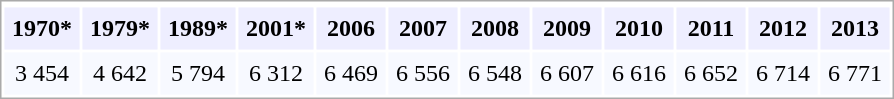<table width="40%" align="center" border="0" cellspacing="2" cellpadding="5" style="border:1px solid #AAAAAA;">
<tr bgcolor="#AAAAFF">
</tr>
<tr bgcolor="#eeeeff">
<th>1970*</th>
<th>1979*</th>
<th>1989*</th>
<th>2001*</th>
<th>2006</th>
<th>2007</th>
<th>2008</th>
<th>2009</th>
<th>2010</th>
<th>2011</th>
<th>2012</th>
<th>2013</th>
</tr>
<tr bgcolor="#f7f9ff">
<td align=center>3 454</td>
<td align=center>4 642</td>
<td align=center>5 794</td>
<td align=center>6 312</td>
<td align=center>6 469</td>
<td align=center>6 556</td>
<td align=center>6 548</td>
<td align=center>6 607</td>
<td align=center>6 616</td>
<td align=center>6 652</td>
<td align=center>6 714</td>
<td align=center>6 771</td>
</tr>
</table>
